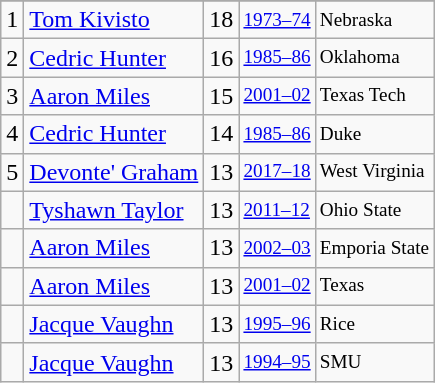<table class="wikitable">
<tr>
</tr>
<tr>
<td>1</td>
<td><a href='#'>Tom Kivisto</a></td>
<td>18</td>
<td style="font-size:80%;"><a href='#'>1973–74</a></td>
<td style="font-size:80%;">Nebraska</td>
</tr>
<tr>
<td>2</td>
<td><a href='#'>Cedric Hunter</a></td>
<td>16</td>
<td style="font-size:80%;"><a href='#'>1985–86</a></td>
<td style="font-size:80%;">Oklahoma</td>
</tr>
<tr>
<td>3</td>
<td><a href='#'>Aaron Miles</a></td>
<td>15</td>
<td style="font-size:80%;"><a href='#'>2001–02</a></td>
<td style="font-size:80%;">Texas Tech</td>
</tr>
<tr>
<td>4</td>
<td><a href='#'>Cedric Hunter</a></td>
<td>14</td>
<td style="font-size:80%;"><a href='#'>1985–86</a></td>
<td style="font-size:80%;">Duke</td>
</tr>
<tr>
<td>5</td>
<td><a href='#'>Devonte' Graham</a></td>
<td>13</td>
<td style="font-size:80%;"><a href='#'>2017–18</a></td>
<td style="font-size:80%;">West Virginia</td>
</tr>
<tr>
<td></td>
<td><a href='#'>Tyshawn Taylor</a></td>
<td>13</td>
<td style="font-size:80%;"><a href='#'>2011–12</a></td>
<td style="font-size:80%;">Ohio State</td>
</tr>
<tr>
<td></td>
<td><a href='#'>Aaron Miles</a></td>
<td>13</td>
<td style="font-size:80%;"><a href='#'>2002–03</a></td>
<td style="font-size:80%;">Emporia State</td>
</tr>
<tr>
<td></td>
<td><a href='#'>Aaron Miles</a></td>
<td>13</td>
<td style="font-size:80%;"><a href='#'>2001–02</a></td>
<td style="font-size:80%;">Texas</td>
</tr>
<tr>
<td></td>
<td><a href='#'>Jacque Vaughn</a></td>
<td>13</td>
<td style="font-size:80%;"><a href='#'>1995–96</a></td>
<td style="font-size:80%;">Rice</td>
</tr>
<tr>
<td></td>
<td><a href='#'>Jacque Vaughn</a></td>
<td>13</td>
<td style="font-size:80%;"><a href='#'>1994–95</a></td>
<td style="font-size:80%;">SMU</td>
</tr>
</table>
